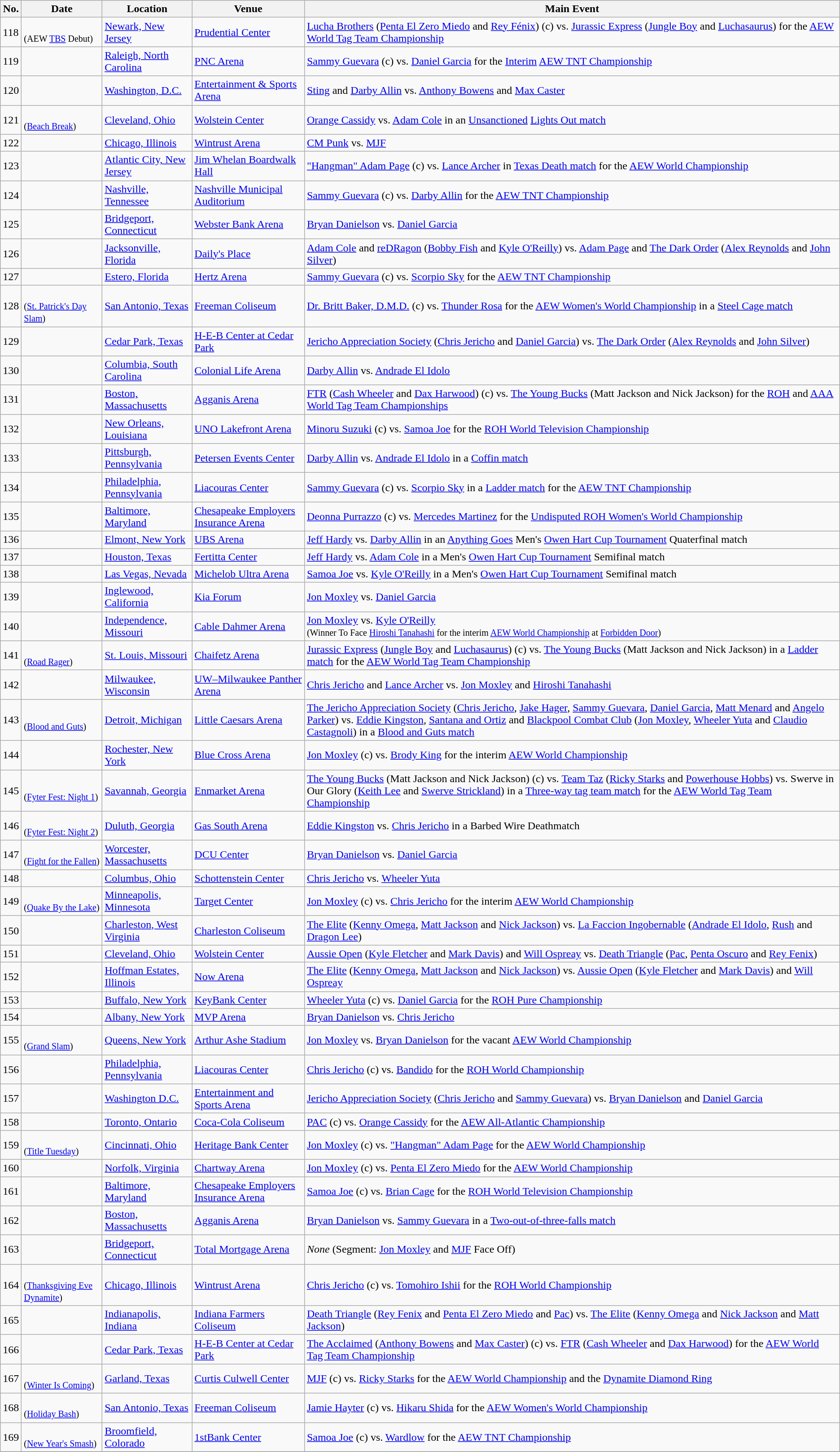<table class="wikitable sortable">
<tr>
<th>No.</th>
<th>Date</th>
<th>Location</th>
<th>Venue</th>
<th>Main Event</th>
</tr>
<tr>
<td>118</td>
<td><br><small>(AEW <a href='#'>TBS</a> Debut)</small></td>
<td><a href='#'>Newark, New Jersey</a></td>
<td><a href='#'>Prudential Center</a></td>
<td><a href='#'>Lucha Brothers</a> (<a href='#'>Penta El Zero Miedo</a> and <a href='#'>Rey Fénix</a>) (c) vs. <a href='#'>Jurassic Express</a> (<a href='#'>Jungle Boy</a> and <a href='#'>Luchasaurus</a>) for the <a href='#'>AEW World Tag Team Championship</a></td>
</tr>
<tr>
<td>119</td>
<td></td>
<td><a href='#'>Raleigh, North Carolina</a></td>
<td><a href='#'>PNC Arena</a></td>
<td><a href='#'>Sammy Guevara</a> (c) vs. <a href='#'>Daniel Garcia</a> for the <a href='#'>Interim</a> <a href='#'>AEW TNT Championship</a></td>
</tr>
<tr>
<td>120</td>
<td></td>
<td><a href='#'>Washington, D.C.</a></td>
<td><a href='#'>Entertainment & Sports Arena</a></td>
<td><a href='#'>Sting</a> and <a href='#'>Darby Allin</a> vs. <a href='#'>Anthony Bowens</a> and <a href='#'>Max Caster</a></td>
</tr>
<tr>
<td>121</td>
<td><br><small>(<a href='#'>Beach Break</a>)</small></td>
<td><a href='#'>Cleveland, Ohio</a></td>
<td><a href='#'>Wolstein Center</a></td>
<td><a href='#'>Orange Cassidy</a> vs. <a href='#'>Adam Cole</a> in an <a href='#'>Unsanctioned</a> <a href='#'>Lights Out match</a></td>
</tr>
<tr>
<td>122</td>
<td></td>
<td><a href='#'>Chicago, Illinois</a></td>
<td><a href='#'>Wintrust Arena</a></td>
<td><a href='#'>CM Punk</a> vs. <a href='#'>MJF</a></td>
</tr>
<tr>
<td>123</td>
<td></td>
<td><a href='#'>Atlantic City, New Jersey</a></td>
<td><a href='#'>Jim Whelan Boardwalk Hall</a></td>
<td><a href='#'>"Hangman" Adam Page</a> (c) vs. <a href='#'>Lance Archer</a> in <a href='#'>Texas Death match</a> for the <a href='#'>AEW World Championship</a></td>
</tr>
<tr>
<td>124</td>
<td></td>
<td><a href='#'>Nashville, Tennessee</a></td>
<td><a href='#'>Nashville Municipal Auditorium</a></td>
<td><a href='#'>Sammy Guevara</a> (c) vs. <a href='#'>Darby Allin</a> for the <a href='#'>AEW TNT Championship</a></td>
</tr>
<tr>
<td>125</td>
<td></td>
<td><a href='#'>Bridgeport, Connecticut</a></td>
<td><a href='#'>Webster Bank Arena</a></td>
<td><a href='#'>Bryan Danielson</a> vs. <a href='#'>Daniel Garcia</a></td>
</tr>
<tr>
<td>126</td>
<td></td>
<td><a href='#'>Jacksonville, Florida</a></td>
<td><a href='#'>Daily's Place</a></td>
<td><a href='#'>Adam Cole</a> and <a href='#'>reDRagon</a> (<a href='#'>Bobby Fish</a> and <a href='#'>Kyle O'Reilly</a>) vs. <a href='#'>Adam Page</a> and <a href='#'>The Dark Order</a> (<a href='#'>Alex Reynolds</a> and <a href='#'>John Silver</a>)</td>
</tr>
<tr>
<td>127</td>
<td></td>
<td><a href='#'>Estero, Florida</a></td>
<td><a href='#'>Hertz Arena</a></td>
<td><a href='#'>Sammy Guevara</a> (c) vs. <a href='#'>Scorpio Sky</a> for the <a href='#'>AEW TNT Championship</a></td>
</tr>
<tr>
<td>128</td>
<td><br><small>(<a href='#'>St. Patrick's Day Slam</a>)</small></td>
<td><a href='#'>San Antonio, Texas</a></td>
<td><a href='#'>Freeman Coliseum</a></td>
<td><a href='#'>Dr. Britt Baker, D.M.D.</a> (c) vs. <a href='#'>Thunder Rosa</a> for the <a href='#'>AEW Women's World Championship</a> in a <a href='#'>Steel Cage match</a></td>
</tr>
<tr>
<td>129</td>
<td></td>
<td><a href='#'>Cedar Park, Texas</a></td>
<td><a href='#'>H-E-B Center at Cedar Park</a></td>
<td><a href='#'>Jericho Appreciation Society</a> (<a href='#'>Chris Jericho</a> and <a href='#'>Daniel Garcia</a>) vs. <a href='#'>The Dark Order</a> (<a href='#'>Alex Reynolds</a> and <a href='#'>John Silver</a>)</td>
</tr>
<tr>
<td>130</td>
<td></td>
<td><a href='#'>Columbia, South Carolina</a></td>
<td><a href='#'>Colonial Life Arena</a></td>
<td><a href='#'>Darby Allin</a> vs. <a href='#'>Andrade El Idolo</a></td>
</tr>
<tr>
<td>131</td>
<td></td>
<td><a href='#'>Boston, Massachusetts</a></td>
<td><a href='#'>Agganis Arena</a></td>
<td><a href='#'>FTR</a> (<a href='#'>Cash Wheeler</a> and <a href='#'>Dax Harwood</a>) (c) vs. <a href='#'>The Young Bucks</a> (Matt Jackson and Nick Jackson) for the <a href='#'>ROH</a> and <a href='#'>AAA World Tag Team Championships</a></td>
</tr>
<tr>
<td>132</td>
<td></td>
<td><a href='#'>New Orleans, Louisiana</a></td>
<td><a href='#'>UNO Lakefront Arena</a></td>
<td><a href='#'>Minoru Suzuki</a> (c) vs. <a href='#'>Samoa Joe</a> for the <a href='#'>ROH World Television Championship</a></td>
</tr>
<tr>
<td>133</td>
<td></td>
<td><a href='#'>Pittsburgh, Pennsylvania</a></td>
<td><a href='#'>Petersen Events Center</a></td>
<td><a href='#'>Darby Allin</a> vs. <a href='#'>Andrade El Idolo</a> in a <a href='#'>Coffin match</a></td>
</tr>
<tr>
<td>134</td>
<td></td>
<td><a href='#'>Philadelphia, Pennsylvania</a></td>
<td><a href='#'>Liacouras Center</a></td>
<td><a href='#'>Sammy Guevara</a> (c) vs. <a href='#'>Scorpio Sky</a> in a <a href='#'>Ladder match</a> for the <a href='#'>AEW TNT Championship</a></td>
</tr>
<tr>
<td>135</td>
<td></td>
<td><a href='#'>Baltimore, Maryland</a></td>
<td><a href='#'>Chesapeake Employers Insurance Arena</a></td>
<td><a href='#'>Deonna Purrazzo</a> (c) vs. <a href='#'>Mercedes Martinez</a> for the <a href='#'>Undisputed ROH Women's World Championship</a></td>
</tr>
<tr>
<td>136</td>
<td></td>
<td><a href='#'>Elmont, New York</a></td>
<td><a href='#'>UBS Arena</a></td>
<td><a href='#'>Jeff Hardy</a> vs. <a href='#'>Darby Allin</a> in an <a href='#'>Anything Goes</a> Men's <a href='#'>Owen Hart Cup Tournament</a> Quaterfinal match</td>
</tr>
<tr>
<td>137</td>
<td></td>
<td><a href='#'>Houston, Texas</a></td>
<td><a href='#'>Fertitta Center</a></td>
<td><a href='#'>Jeff Hardy</a> vs. <a href='#'>Adam Cole</a> in a Men's <a href='#'>Owen Hart Cup Tournament</a> Semifinal match</td>
</tr>
<tr>
<td>138</td>
<td></td>
<td><a href='#'>Las Vegas, Nevada</a></td>
<td><a href='#'>Michelob Ultra Arena</a></td>
<td><a href='#'>Samoa Joe</a> vs. <a href='#'>Kyle O'Reilly</a> in a Men's <a href='#'>Owen Hart Cup Tournament</a> Semifinal match</td>
</tr>
<tr>
<td>139</td>
<td></td>
<td><a href='#'>Inglewood, California</a></td>
<td><a href='#'>Kia Forum</a></td>
<td><a href='#'>Jon Moxley</a> vs. <a href='#'>Daniel Garcia</a></td>
</tr>
<tr>
<td>140</td>
<td></td>
<td><a href='#'>Independence, Missouri</a></td>
<td><a href='#'>Cable Dahmer Arena</a></td>
<td><a href='#'>Jon Moxley</a> vs. <a href='#'>Kyle O'Reilly</a><br><small>(Winner To Face <a href='#'>Hiroshi Tanahashi</a> for the interim <a href='#'>AEW World Championship</a> at <a href='#'>Forbidden Door</a>)</small></td>
</tr>
<tr>
<td>141</td>
<td><br><small>(<a href='#'>Road Rager</a>)</small></td>
<td><a href='#'>St. Louis, Missouri</a></td>
<td><a href='#'>Chaifetz Arena</a></td>
<td><a href='#'>Jurassic Express</a> (<a href='#'>Jungle Boy</a> and <a href='#'>Luchasaurus</a>) (c) vs. <a href='#'>The Young Bucks</a> (Matt Jackson and Nick Jackson) in a <a href='#'>Ladder match</a> for the <a href='#'>AEW World Tag Team Championship</a></td>
</tr>
<tr>
<td>142</td>
<td></td>
<td><a href='#'>Milwaukee, Wisconsin</a></td>
<td><a href='#'>UW–Milwaukee Panther Arena</a></td>
<td><a href='#'>Chris Jericho</a> and <a href='#'>Lance Archer</a> vs. <a href='#'>Jon Moxley</a> and <a href='#'>Hiroshi Tanahashi</a></td>
</tr>
<tr>
<td>143</td>
<td><br><small>(<a href='#'>Blood and Guts</a>)</small></td>
<td><a href='#'>Detroit, Michigan</a></td>
<td><a href='#'>Little Caesars Arena</a></td>
<td><a href='#'>The Jericho Appreciation Society</a> (<a href='#'>Chris Jericho</a>, <a href='#'>Jake Hager</a>, <a href='#'>Sammy Guevara</a>, <a href='#'>Daniel Garcia</a>, <a href='#'>Matt Menard</a> and <a href='#'>Angelo Parker</a>) vs. <a href='#'>Eddie Kingston</a>, <a href='#'>Santana and Ortiz</a> and <a href='#'>Blackpool Combat Club</a> (<a href='#'>Jon Moxley</a>, <a href='#'>Wheeler Yuta</a> and <a href='#'>Claudio Castagnoli</a>) in a <a href='#'>Blood and Guts match</a></td>
</tr>
<tr>
<td>144</td>
<td></td>
<td><a href='#'>Rochester, New York</a></td>
<td><a href='#'>Blue Cross Arena</a></td>
<td><a href='#'>Jon Moxley</a> (c) vs. <a href='#'>Brody King</a> for the interim <a href='#'>AEW World Championship</a></td>
</tr>
<tr>
<td>145</td>
<td><br><small>(<a href='#'>Fyter Fest: Night 1</a>)</small></td>
<td><a href='#'>Savannah, Georgia</a></td>
<td><a href='#'>Enmarket Arena</a></td>
<td><a href='#'>The Young Bucks</a> (Matt Jackson and Nick Jackson) (c) vs. <a href='#'>Team Taz</a> (<a href='#'>Ricky Starks</a> and <a href='#'>Powerhouse Hobbs</a>) vs. Swerve in Our Glory (<a href='#'>Keith Lee</a> and <a href='#'>Swerve Strickland</a>) in a <a href='#'>Three-way tag team match</a> for the <a href='#'>AEW World Tag Team Championship</a></td>
</tr>
<tr>
<td>146</td>
<td><br><small>(<a href='#'>Fyter Fest: Night 2</a>)</small></td>
<td><a href='#'>Duluth, Georgia</a></td>
<td><a href='#'>Gas South Arena</a></td>
<td><a href='#'>Eddie Kingston</a> vs. <a href='#'>Chris Jericho</a> in a Barbed Wire Deathmatch<br></td>
</tr>
<tr>
<td>147</td>
<td><br><small>(<a href='#'>Fight for the Fallen</a>)</small></td>
<td><a href='#'>Worcester, Massachusetts</a></td>
<td><a href='#'>DCU Center</a></td>
<td><a href='#'>Bryan Danielson</a> vs. <a href='#'>Daniel Garcia</a></td>
</tr>
<tr>
<td>148</td>
<td></td>
<td><a href='#'>Columbus, Ohio</a></td>
<td><a href='#'>Schottenstein Center</a></td>
<td><a href='#'>Chris Jericho</a> vs. <a href='#'>Wheeler Yuta</a></td>
</tr>
<tr>
<td>149</td>
<td><br><small>(<a href='#'>Quake By the Lake</a>)</small></td>
<td><a href='#'>Minneapolis, Minnesota</a></td>
<td><a href='#'>Target Center</a></td>
<td><a href='#'>Jon Moxley</a> (c) vs. <a href='#'>Chris Jericho</a> for the interim <a href='#'>AEW World Championship</a></td>
</tr>
<tr>
<td>150</td>
<td></td>
<td><a href='#'>Charleston, West Virginia</a></td>
<td><a href='#'>Charleston Coliseum</a></td>
<td><a href='#'>The Elite</a> (<a href='#'>Kenny Omega</a>, <a href='#'>Matt Jackson</a> and <a href='#'>Nick Jackson</a>) vs. <a href='#'>La Faccion Ingobernable</a> (<a href='#'>Andrade El Idolo</a>, <a href='#'>Rush</a> and <a href='#'>Dragon Lee</a>)</td>
</tr>
<tr>
<td>151</td>
<td></td>
<td><a href='#'>Cleveland, Ohio</a></td>
<td><a href='#'>Wolstein Center</a></td>
<td><a href='#'>Aussie Open</a> (<a href='#'>Kyle Fletcher</a> and <a href='#'>Mark Davis</a>) and <a href='#'>Will Ospreay</a> vs. <a href='#'>Death Triangle</a> (<a href='#'>Pac</a>, <a href='#'>Penta Oscuro</a> and <a href='#'>Rey Fenix</a>)</td>
</tr>
<tr>
<td>152</td>
<td></td>
<td><a href='#'>Hoffman Estates, Illinois</a></td>
<td><a href='#'>Now Arena</a></td>
<td><a href='#'>The Elite</a> (<a href='#'>Kenny Omega</a>, <a href='#'>Matt Jackson</a> and <a href='#'>Nick Jackson</a>) vs. <a href='#'>Aussie Open</a> (<a href='#'>Kyle Fletcher</a> and <a href='#'>Mark Davis</a>) and <a href='#'>Will Ospreay</a></td>
</tr>
<tr>
<td>153</td>
<td></td>
<td><a href='#'>Buffalo, New York</a></td>
<td><a href='#'>KeyBank Center</a></td>
<td><a href='#'>Wheeler Yuta</a> (c) vs. <a href='#'>Daniel Garcia</a> for the <a href='#'>ROH Pure Championship</a></td>
</tr>
<tr>
<td>154</td>
<td></td>
<td><a href='#'>Albany, New York</a></td>
<td><a href='#'>MVP Arena</a></td>
<td><a href='#'>Bryan Danielson</a> vs. <a href='#'>Chris Jericho</a></td>
</tr>
<tr>
<td>155</td>
<td><br><small>(<a href='#'>Grand Slam</a>)</small></td>
<td><a href='#'>Queens, New York</a></td>
<td><a href='#'>Arthur Ashe Stadium</a></td>
<td><a href='#'>Jon Moxley</a> vs. <a href='#'>Bryan Danielson</a> for the vacant <a href='#'>AEW World Championship</a></td>
</tr>
<tr>
<td>156</td>
<td></td>
<td><a href='#'>Philadelphia, Pennsylvania</a></td>
<td><a href='#'>Liacouras Center</a></td>
<td><a href='#'>Chris Jericho</a> (c) vs. <a href='#'>Bandido</a> for the <a href='#'>ROH World Championship</a></td>
</tr>
<tr>
<td>157</td>
<td></td>
<td><a href='#'>Washington D.C.</a></td>
<td><a href='#'>Entertainment and Sports Arena</a></td>
<td><a href='#'>Jericho Appreciation Society</a> (<a href='#'>Chris Jericho</a> and <a href='#'>Sammy Guevara</a>) vs. <a href='#'>Bryan Danielson</a> and <a href='#'>Daniel Garcia</a></td>
</tr>
<tr>
<td>158</td>
<td></td>
<td><a href='#'>Toronto, Ontario</a></td>
<td><a href='#'>Coca-Cola Coliseum</a></td>
<td><a href='#'>PAC</a> (c) vs. <a href='#'>Orange Cassidy</a> for the <a href='#'>AEW All-Atlantic Championship</a></td>
</tr>
<tr>
<td>159</td>
<td><br><small>(<a href='#'>Title Tuesday</a>)</small></td>
<td><a href='#'>Cincinnati, Ohio</a></td>
<td><a href='#'>Heritage Bank Center</a></td>
<td><a href='#'>Jon Moxley</a> (c) vs. <a href='#'>"Hangman" Adam Page</a> for the <a href='#'>AEW World Championship</a></td>
</tr>
<tr>
<td>160</td>
<td></td>
<td><a href='#'>Norfolk, Virginia</a></td>
<td><a href='#'>Chartway Arena</a></td>
<td><a href='#'>Jon Moxley</a> (c) vs. <a href='#'>Penta El Zero Miedo</a> for the <a href='#'>AEW World Championship</a></td>
</tr>
<tr>
<td>161</td>
<td></td>
<td><a href='#'>Baltimore, Maryland</a></td>
<td><a href='#'>Chesapeake Employers Insurance Arena</a></td>
<td><a href='#'>Samoa Joe</a> (c) vs. <a href='#'>Brian Cage</a> for the <a href='#'>ROH World Television Championship</a></td>
</tr>
<tr>
<td>162</td>
<td></td>
<td><a href='#'>Boston, Massachusetts</a></td>
<td><a href='#'>Agganis Arena</a></td>
<td><a href='#'>Bryan Danielson</a> vs. <a href='#'>Sammy Guevara</a> in a <a href='#'>Two-out-of-three-falls match</a></td>
</tr>
<tr>
<td>163</td>
<td></td>
<td><a href='#'>Bridgeport, Connecticut</a></td>
<td><a href='#'>Total Mortgage Arena</a></td>
<td><em>None</em> (Segment: <a href='#'>Jon Moxley</a> and <a href='#'>MJF</a> Face Off)</td>
</tr>
<tr>
<td>164</td>
<td><br><small>(<a href='#'>Thanksgiving Eve Dynamite</a>)</small></td>
<td><a href='#'>Chicago, Illinois</a></td>
<td><a href='#'>Wintrust Arena</a></td>
<td><a href='#'>Chris Jericho</a> (c) vs. <a href='#'>Tomohiro Ishii</a> for the <a href='#'>ROH World Championship</a></td>
</tr>
<tr>
<td>165</td>
<td></td>
<td><a href='#'>Indianapolis, Indiana</a></td>
<td><a href='#'>Indiana Farmers Coliseum</a></td>
<td><a href='#'>Death Triangle</a> (<a href='#'>Rey Fenix</a> and <a href='#'>Penta El Zero Miedo</a> and <a href='#'>Pac</a>) vs. <a href='#'>The Elite</a> (<a href='#'>Kenny Omega</a> and <a href='#'>Nick Jackson</a> and <a href='#'>Matt Jackson</a>)</td>
</tr>
<tr>
<td>166</td>
<td></td>
<td><a href='#'>Cedar Park, Texas</a></td>
<td><a href='#'>H-E-B Center at Cedar Park</a></td>
<td><a href='#'>The Acclaimed</a> (<a href='#'>Anthony Bowens</a> and <a href='#'>Max Caster</a>) (c) vs. <a href='#'>FTR</a> (<a href='#'>Cash Wheeler</a> and <a href='#'>Dax Harwood</a>) for the <a href='#'>AEW World Tag Team Championship</a></td>
</tr>
<tr>
<td>167</td>
<td><br><small>(<a href='#'>Winter Is Coming</a>)</small></td>
<td><a href='#'>Garland, Texas</a></td>
<td><a href='#'>Curtis Culwell Center</a></td>
<td><a href='#'>MJF</a> (c) vs. <a href='#'>Ricky Starks</a> for the <a href='#'>AEW World Championship</a> and the <a href='#'>Dynamite Diamond Ring</a></td>
</tr>
<tr>
<td>168</td>
<td><br><small>(<a href='#'>Holiday Bash</a>)</small></td>
<td><a href='#'>San Antonio, Texas</a></td>
<td><a href='#'>Freeman Coliseum</a></td>
<td><a href='#'>Jamie Hayter</a> (c) vs. <a href='#'>Hikaru Shida</a> for the <a href='#'>AEW Women's World Championship</a></td>
</tr>
<tr>
<td>169</td>
<td><br><small>(<a href='#'>New Year's Smash</a>)</small></td>
<td><a href='#'>Broomfield, Colorado</a></td>
<td><a href='#'>1stBank Center</a></td>
<td><a href='#'>Samoa Joe</a> (c) vs. <a href='#'>Wardlow</a> for the <a href='#'>AEW TNT Championship</a></td>
</tr>
<tr>
</tr>
</table>
